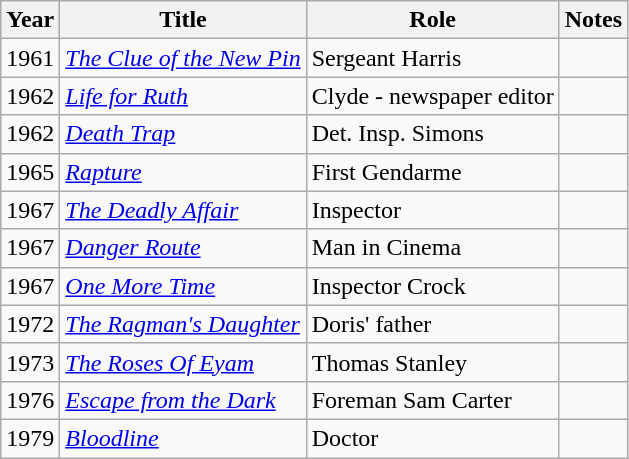<table class="wikitable">
<tr>
<th>Year</th>
<th>Title</th>
<th>Role</th>
<th>Notes</th>
</tr>
<tr>
<td>1961</td>
<td><em><a href='#'>The Clue of the New Pin</a></em></td>
<td>Sergeant Harris</td>
<td></td>
</tr>
<tr>
<td>1962</td>
<td><em><a href='#'>Life for Ruth</a></em></td>
<td>Clyde - newspaper editor</td>
<td></td>
</tr>
<tr>
<td>1962</td>
<td><em><a href='#'>Death Trap</a></em></td>
<td>Det. Insp. Simons</td>
<td></td>
</tr>
<tr>
<td>1965</td>
<td><em><a href='#'>Rapture</a></em></td>
<td>First Gendarme</td>
<td></td>
</tr>
<tr>
<td>1967</td>
<td><em><a href='#'>The Deadly Affair</a></em></td>
<td>Inspector</td>
<td></td>
</tr>
<tr>
<td>1967</td>
<td><em><a href='#'>Danger Route</a></em></td>
<td>Man in Cinema</td>
<td></td>
</tr>
<tr>
<td>1967</td>
<td><em><a href='#'>One More Time</a></em></td>
<td>Inspector Crock</td>
<td></td>
</tr>
<tr>
<td>1972</td>
<td><em><a href='#'>The Ragman's Daughter</a></em></td>
<td>Doris' father</td>
<td></td>
</tr>
<tr>
<td>1973</td>
<td><em><a href='#'>The Roses Of Eyam</a></em></td>
<td>Thomas Stanley</td>
<td></td>
</tr>
<tr>
<td>1976</td>
<td><em><a href='#'>Escape from the Dark</a></em></td>
<td>Foreman Sam Carter</td>
<td></td>
</tr>
<tr>
<td>1979</td>
<td><em><a href='#'>Bloodline</a></em></td>
<td>Doctor</td>
<td></td>
</tr>
</table>
